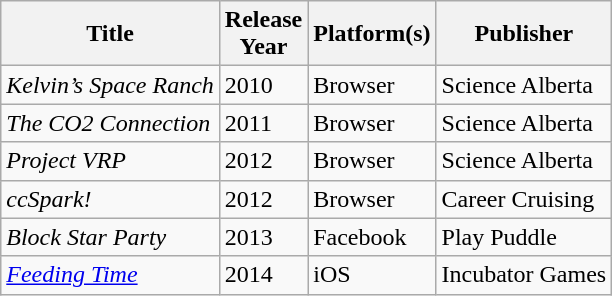<table class="wikitable sortable" border="1">
<tr>
<th>Title</th>
<th>Release<br>Year</th>
<th>Platform(s)</th>
<th>Publisher</th>
</tr>
<tr>
<td><em>Kelvin’s Space Ranch</em></td>
<td>2010</td>
<td>Browser</td>
<td>Science Alberta</td>
</tr>
<tr>
<td><em>The CO2 Connection</em></td>
<td>2011</td>
<td>Browser</td>
<td>Science Alberta</td>
</tr>
<tr>
<td><em>Project VRP</em></td>
<td>2012</td>
<td>Browser</td>
<td>Science Alberta</td>
</tr>
<tr>
<td><em>ccSpark!</em></td>
<td>2012</td>
<td>Browser</td>
<td>Career Cruising</td>
</tr>
<tr>
<td><em>Block Star Party</em></td>
<td>2013</td>
<td>Facebook</td>
<td>Play Puddle</td>
</tr>
<tr>
<td><em><a href='#'>Feeding Time</a></em></td>
<td>2014</td>
<td>iOS</td>
<td>Incubator Games</td>
</tr>
</table>
